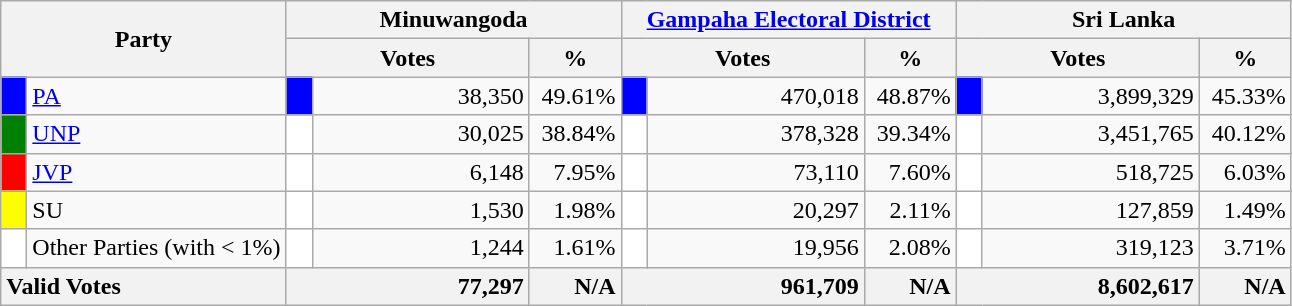<table class="wikitable">
<tr>
<th colspan="2" width="144px"rowspan="2">Party</th>
<th colspan="3" width="216px">Minuwangoda</th>
<th colspan="3" width="216px"><a href='#'>Gampaha Electoral District</a></th>
<th colspan="3" width="216px">Sri Lanka</th>
</tr>
<tr>
<th colspan="2" width="144px">Votes</th>
<th>%</th>
<th colspan="2" width="144px">Votes</th>
<th>%</th>
<th colspan="2" width="144px">Votes</th>
<th>%</th>
</tr>
<tr>
<td style="background-color:blue;" width="10px"></td>
<td style="text-align:left;"><a href='#'>PA</a></td>
<td style="background-color:blue;" width="10px"></td>
<td style="text-align:right;">38,350</td>
<td style="text-align:right;">49.61%</td>
<td style="background-color:blue;" width="10px"></td>
<td style="text-align:right;">470,018</td>
<td style="text-align:right;">48.87%</td>
<td style="background-color:blue;" width="10px"></td>
<td style="text-align:right;">3,899,329</td>
<td style="text-align:right;">45.33%</td>
</tr>
<tr>
<td style="background-color:green;" width="10px"></td>
<td style="text-align:left;"><a href='#'>UNP</a></td>
<td style="background-color:white;" width="10px"></td>
<td style="text-align:right;">30,025</td>
<td style="text-align:right;">38.84%</td>
<td style="background-color:white;" width="10px"></td>
<td style="text-align:right;">378,328</td>
<td style="text-align:right;">39.34%</td>
<td style="background-color:white;" width="10px"></td>
<td style="text-align:right;">3,451,765</td>
<td style="text-align:right;">40.12%</td>
</tr>
<tr>
<td style="background-color:red;" width="10px"></td>
<td style="text-align:left;"><a href='#'>JVP</a></td>
<td style="background-color:white;" width="10px"></td>
<td style="text-align:right;">6,148</td>
<td style="text-align:right;">7.95%</td>
<td style="background-color:white;" width="10px"></td>
<td style="text-align:right;">73,110</td>
<td style="text-align:right;">7.60%</td>
<td style="background-color:white;" width="10px"></td>
<td style="text-align:right;">518,725</td>
<td style="text-align:right;">6.03%</td>
</tr>
<tr>
<td style="background-color:yellow;" width="10px"></td>
<td style="text-align:left;">SU</td>
<td style="background-color:white;" width="10px"></td>
<td style="text-align:right;">1,530</td>
<td style="text-align:right;">1.98%</td>
<td style="background-color:white;" width="10px"></td>
<td style="text-align:right;">20,297</td>
<td style="text-align:right;">2.11%</td>
<td style="background-color:white;" width="10px"></td>
<td style="text-align:right;">127,859</td>
<td style="text-align:right;">1.49%</td>
</tr>
<tr>
<td style="background-color:white;" width="10px"></td>
<td style="text-align:left;">Other Parties (with < 1%)</td>
<td style="background-color:white;" width="10px"></td>
<td style="text-align:right;">1,244</td>
<td style="text-align:right;">1.61%</td>
<td style="background-color:white;" width="10px"></td>
<td style="text-align:right;">19,956</td>
<td style="text-align:right;">2.08%</td>
<td style="background-color:white;" width="10px"></td>
<td style="text-align:right;">319,123</td>
<td style="text-align:right;">3.71%</td>
</tr>
<tr>
<th colspan="2" width="144px"style="text-align:left;">Valid Votes</th>
<th style="text-align:right;"colspan="2" width="144px">77,297</th>
<th style="text-align:right;">N/A</th>
<th style="text-align:right;"colspan="2" width="144px">961,709</th>
<th style="text-align:right;">N/A</th>
<th style="text-align:right;"colspan="2" width="144px">8,602,617</th>
<th style="text-align:right;">N/A</th>
</tr>
</table>
